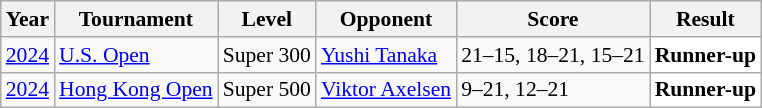<table class="sortable wikitable" style="font-size: 90%;">
<tr>
<th>Year</th>
<th>Tournament</th>
<th>Level</th>
<th>Opponent</th>
<th>Score</th>
<th>Result</th>
</tr>
<tr>
<td align="center"><a href='#'>2024</a></td>
<td align="left"><a href='#'>U.S. Open</a></td>
<td align="left">Super 300</td>
<td align="left"> <a href='#'>Yushi Tanaka</a></td>
<td align="left">21–15, 18–21, 15–21</td>
<td style="text-align:left; background:white"> <strong>Runner-up</strong></td>
</tr>
<tr>
<td align="center"><a href='#'>2024</a></td>
<td align="left"><a href='#'>Hong Kong Open</a></td>
<td align="left">Super 500</td>
<td align="left"> <a href='#'>Viktor Axelsen</a></td>
<td align="left">9–21, 12–21</td>
<td style="text-align:left; background:white"> <strong>Runner-up</strong></td>
</tr>
</table>
